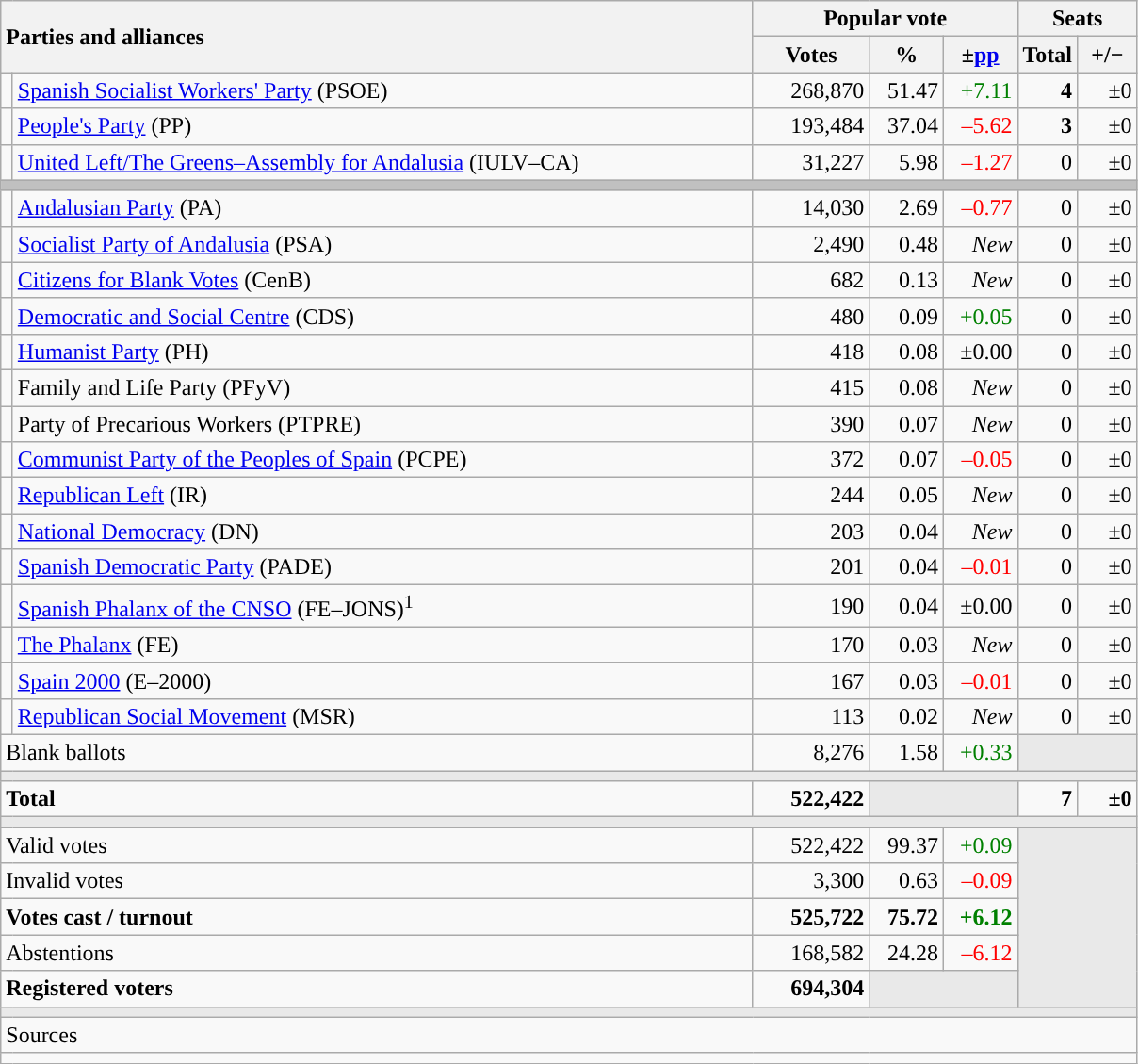<table class="wikitable" style="text-align:right;">
<tr>
<th style="text-align:left;" rowspan="2" colspan="2" width="525">Parties and alliances</th>
<th colspan="3">Popular vote</th>
<th colspan="2">Seats</th>
</tr>
<tr>
<th width="75">Votes</th>
<th width="45">%</th>
<th width="45">±<a href='#'>pp</a></th>
<th width="35">Total</th>
<th width="35">+/−</th>
</tr>
<tr>
<td width="1" style="color:inherit;background:"></td>
<td align="left"><a href='#'>Spanish Socialist Workers' Party</a> (PSOE)</td>
<td>268,870</td>
<td>51.47</td>
<td style="color:green;">+7.11</td>
<td><strong>4</strong></td>
<td>±0</td>
</tr>
<tr>
<td style="color:inherit;background:"></td>
<td align="left"><a href='#'>People's Party</a> (PP)</td>
<td>193,484</td>
<td>37.04</td>
<td style="color:red;">–5.62</td>
<td><strong>3</strong></td>
<td>±0</td>
</tr>
<tr>
<td style="color:inherit;background:"></td>
<td align="left"><a href='#'>United Left/The Greens–Assembly for Andalusia</a> (IULV–CA)</td>
<td>31,227</td>
<td>5.98</td>
<td style="color:red;">–1.27</td>
<td>0</td>
<td>±0</td>
</tr>
<tr>
<td colspan="7" bgcolor="#C0C0C0"></td>
</tr>
<tr>
<td style="color:inherit;background:"></td>
<td align="left"><a href='#'>Andalusian Party</a> (PA)</td>
<td>14,030</td>
<td>2.69</td>
<td style="color:red;">–0.77</td>
<td>0</td>
<td>±0</td>
</tr>
<tr>
<td style="color:inherit;background:"></td>
<td align="left"><a href='#'>Socialist Party of Andalusia</a> (PSA)</td>
<td>2,490</td>
<td>0.48</td>
<td><em>New</em></td>
<td>0</td>
<td>±0</td>
</tr>
<tr>
<td style="color:inherit;background:"></td>
<td align="left"><a href='#'>Citizens for Blank Votes</a> (CenB)</td>
<td>682</td>
<td>0.13</td>
<td><em>New</em></td>
<td>0</td>
<td>±0</td>
</tr>
<tr>
<td style="color:inherit;background:"></td>
<td align="left"><a href='#'>Democratic and Social Centre</a> (CDS)</td>
<td>480</td>
<td>0.09</td>
<td style="color:green;">+0.05</td>
<td>0</td>
<td>±0</td>
</tr>
<tr>
<td style="color:inherit;background:"></td>
<td align="left"><a href='#'>Humanist Party</a> (PH)</td>
<td>418</td>
<td>0.08</td>
<td>±0.00</td>
<td>0</td>
<td>±0</td>
</tr>
<tr>
<td style="color:inherit;background:"></td>
<td align="left">Family and Life Party (PFyV)</td>
<td>415</td>
<td>0.08</td>
<td><em>New</em></td>
<td>0</td>
<td>±0</td>
</tr>
<tr>
<td style="color:inherit;background:"></td>
<td align="left">Party of Precarious Workers (PTPRE)</td>
<td>390</td>
<td>0.07</td>
<td><em>New</em></td>
<td>0</td>
<td>±0</td>
</tr>
<tr>
<td style="color:inherit;background:"></td>
<td align="left"><a href='#'>Communist Party of the Peoples of Spain</a> (PCPE)</td>
<td>372</td>
<td>0.07</td>
<td style="color:red;">–0.05</td>
<td>0</td>
<td>±0</td>
</tr>
<tr>
<td style="color:inherit;background:"></td>
<td align="left"><a href='#'>Republican Left</a> (IR)</td>
<td>244</td>
<td>0.05</td>
<td><em>New</em></td>
<td>0</td>
<td>±0</td>
</tr>
<tr>
<td style="color:inherit;background:"></td>
<td align="left"><a href='#'>National Democracy</a> (DN)</td>
<td>203</td>
<td>0.04</td>
<td><em>New</em></td>
<td>0</td>
<td>±0</td>
</tr>
<tr>
<td style="color:inherit;background:"></td>
<td align="left"><a href='#'>Spanish Democratic Party</a> (PADE)</td>
<td>201</td>
<td>0.04</td>
<td style="color:red;">–0.01</td>
<td>0</td>
<td>±0</td>
</tr>
<tr>
<td style="color:inherit;background:"></td>
<td align="left"><a href='#'>Spanish Phalanx of the CNSO</a> (FE–JONS)<sup>1</sup></td>
<td>190</td>
<td>0.04</td>
<td>±0.00</td>
<td>0</td>
<td>±0</td>
</tr>
<tr>
<td style="color:inherit;background:"></td>
<td align="left"><a href='#'>The Phalanx</a> (FE)</td>
<td>170</td>
<td>0.03</td>
<td><em>New</em></td>
<td>0</td>
<td>±0</td>
</tr>
<tr>
<td style="color:inherit;background:"></td>
<td align="left"><a href='#'>Spain 2000</a> (E–2000)</td>
<td>167</td>
<td>0.03</td>
<td style="color:red;">–0.01</td>
<td>0</td>
<td>±0</td>
</tr>
<tr>
<td style="color:inherit;background:"></td>
<td align="left"><a href='#'>Republican Social Movement</a> (MSR)</td>
<td>113</td>
<td>0.02</td>
<td><em>New</em></td>
<td>0</td>
<td>±0</td>
</tr>
<tr>
<td align="left" colspan="2">Blank ballots</td>
<td>8,276</td>
<td>1.58</td>
<td style="color:green;">+0.33</td>
<td bgcolor="#E9E9E9" colspan="2"></td>
</tr>
<tr>
<td colspan="7" bgcolor="#E9E9E9"></td>
</tr>
<tr style="font-weight:bold;">
<td align="left" colspan="2">Total</td>
<td>522,422</td>
<td bgcolor="#E9E9E9" colspan="2"></td>
<td>7</td>
<td>±0</td>
</tr>
<tr>
<td colspan="7" bgcolor="#E9E9E9"></td>
</tr>
<tr>
<td align="left" colspan="2">Valid votes</td>
<td>522,422</td>
<td>99.37</td>
<td style="color:green;">+0.09</td>
<td bgcolor="#E9E9E9" colspan="2" rowspan="5"></td>
</tr>
<tr>
<td align="left" colspan="2">Invalid votes</td>
<td>3,300</td>
<td>0.63</td>
<td style="color:red;">–0.09</td>
</tr>
<tr style="font-weight:bold;">
<td align="left" colspan="2">Votes cast / turnout</td>
<td>525,722</td>
<td>75.72</td>
<td style="color:green;">+6.12</td>
</tr>
<tr>
<td align="left" colspan="2">Abstentions</td>
<td>168,582</td>
<td>24.28</td>
<td style="color:red;">–6.12</td>
</tr>
<tr style="font-weight:bold;">
<td align="left" colspan="2">Registered voters</td>
<td>694,304</td>
<td bgcolor="#E9E9E9" colspan="2"></td>
</tr>
<tr>
<td colspan="7" bgcolor="#E9E9E9"></td>
</tr>
<tr>
<td align="left" colspan="7">Sources</td>
</tr>
<tr>
<td colspan="7" style="text-align:left; max-width:790px;"></td>
</tr>
</table>
